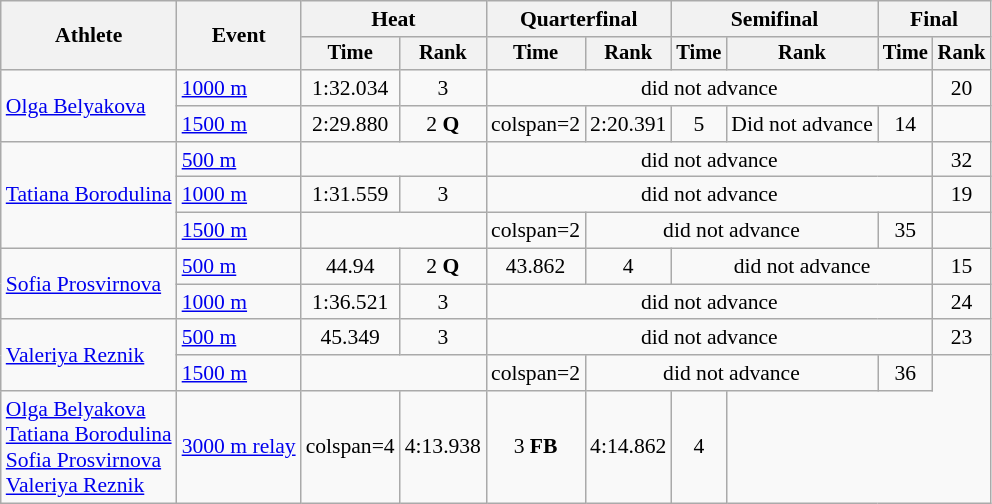<table class="wikitable" style="font-size:90%">
<tr>
<th rowspan=2>Athlete</th>
<th rowspan=2>Event</th>
<th colspan=2>Heat</th>
<th colspan=2>Quarterfinal</th>
<th colspan=2>Semifinal</th>
<th colspan=2>Final</th>
</tr>
<tr style="font-size:95%">
<th>Time</th>
<th>Rank</th>
<th>Time</th>
<th>Rank</th>
<th>Time</th>
<th>Rank</th>
<th>Time</th>
<th>Rank</th>
</tr>
<tr align=center>
<td align=left rowspan=2><a href='#'>Olga Belyakova</a></td>
<td align=left><a href='#'>1000 m</a></td>
<td>1:32.034</td>
<td>3</td>
<td colspan=5>did not advance</td>
<td>20</td>
</tr>
<tr align=center>
<td align=left><a href='#'>1500 m</a></td>
<td>2:29.880</td>
<td>2 <strong>Q</strong></td>
<td>colspan=2 </td>
<td>2:20.391</td>
<td>5</td>
<td>Did not advance</td>
<td>14</td>
</tr>
<tr align=center>
<td align=left rowspan=3><a href='#'>Tatiana Borodulina</a></td>
<td align=left><a href='#'>500 m</a></td>
<td colspan=2></td>
<td colspan=5>did not advance</td>
<td>32</td>
</tr>
<tr align=center>
<td align=left><a href='#'>1000 m</a></td>
<td>1:31.559</td>
<td>3</td>
<td colspan=5>did not advance</td>
<td>19</td>
</tr>
<tr align=center>
<td align=left><a href='#'>1500 m</a></td>
<td colspan=2></td>
<td>colspan=2 </td>
<td colspan=3>did not advance</td>
<td>35</td>
</tr>
<tr align=center>
<td align=left rowspan=2><a href='#'>Sofia Prosvirnova</a></td>
<td align=left><a href='#'>500 m</a></td>
<td>44.94</td>
<td>2 <strong>Q</strong></td>
<td>43.862</td>
<td>4</td>
<td colspan=3>did not advance</td>
<td>15</td>
</tr>
<tr align=center>
<td align=left><a href='#'>1000 m</a></td>
<td>1:36.521</td>
<td>3</td>
<td colspan=5>did not advance</td>
<td>24</td>
</tr>
<tr align=center>
<td align=left rowspan=2><a href='#'>Valeriya Reznik</a></td>
<td align=left><a href='#'>500 m</a></td>
<td>45.349</td>
<td>3</td>
<td colspan=5>did not advance</td>
<td>23</td>
</tr>
<tr align=center>
<td align=left><a href='#'>1500 m</a></td>
<td colspan=2></td>
<td>colspan=2 </td>
<td colspan=3>did not advance</td>
<td>36</td>
</tr>
<tr align=center>
<td align=left><a href='#'>Olga Belyakova</a> <br> <a href='#'>Tatiana Borodulina</a><br><a href='#'>Sofia Prosvirnova</a><br><a href='#'>Valeriya Reznik</a></td>
<td align=left><a href='#'>3000 m relay</a></td>
<td>colspan=4 </td>
<td>4:13.938</td>
<td>3 <strong>FB</strong></td>
<td>4:14.862</td>
<td>4</td>
</tr>
</table>
